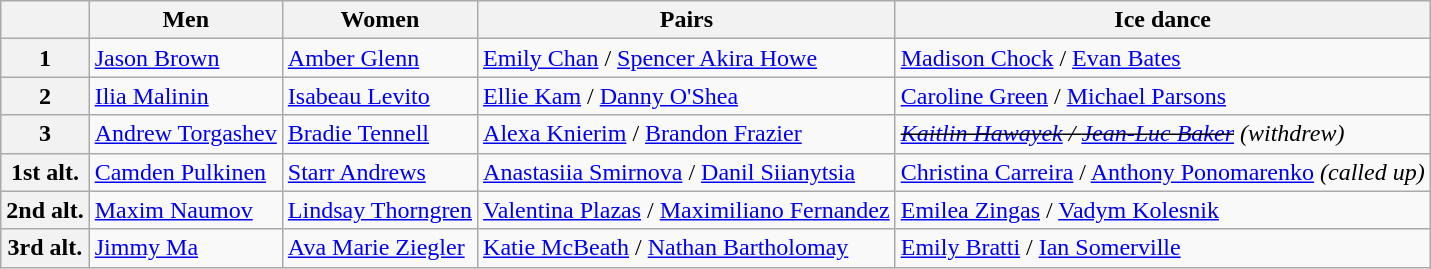<table class="wikitable">
<tr>
<th></th>
<th>Men</th>
<th>Women</th>
<th>Pairs</th>
<th>Ice dance</th>
</tr>
<tr>
<th>1</th>
<td><a href='#'>Jason Brown</a></td>
<td><a href='#'>Amber Glenn</a></td>
<td><a href='#'>Emily Chan</a> / <a href='#'>Spencer Akira Howe</a></td>
<td><a href='#'>Madison Chock</a> / <a href='#'>Evan Bates</a></td>
</tr>
<tr>
<th>2</th>
<td><a href='#'>Ilia Malinin</a></td>
<td><a href='#'>Isabeau Levito</a></td>
<td><a href='#'>Ellie Kam</a> / <a href='#'>Danny O'Shea</a></td>
<td><a href='#'>Caroline Green</a> / <a href='#'>Michael Parsons</a></td>
</tr>
<tr>
<th>3</th>
<td><a href='#'>Andrew Torgashev</a></td>
<td><a href='#'>Bradie Tennell</a></td>
<td><a href='#'>Alexa Knierim</a> / <a href='#'>Brandon Frazier</a></td>
<td><em><s><a href='#'>Kaitlin Hawayek</a> / <a href='#'>Jean-Luc Baker</a></s>  (withdrew)</em></td>
</tr>
<tr>
<th>1st alt.</th>
<td><a href='#'>Camden Pulkinen</a></td>
<td><a href='#'>Starr Andrews</a></td>
<td><a href='#'>Anastasiia Smirnova</a> / <a href='#'>Danil Siianytsia</a></td>
<td><a href='#'>Christina Carreira</a> / <a href='#'>Anthony Ponomarenko</a> <em>(called up)</em></td>
</tr>
<tr>
<th>2nd alt.</th>
<td><a href='#'>Maxim Naumov</a></td>
<td><a href='#'>Lindsay Thorngren</a></td>
<td><a href='#'>Valentina Plazas</a> / <a href='#'>Maximiliano Fernandez</a></td>
<td><a href='#'>Emilea Zingas</a> / <a href='#'>Vadym Kolesnik</a></td>
</tr>
<tr>
<th>3rd alt.</th>
<td><a href='#'>Jimmy Ma</a></td>
<td><a href='#'>Ava Marie Ziegler</a></td>
<td><a href='#'>Katie McBeath</a> / <a href='#'>Nathan Bartholomay</a></td>
<td><a href='#'>Emily Bratti</a> / <a href='#'>Ian Somerville</a></td>
</tr>
</table>
